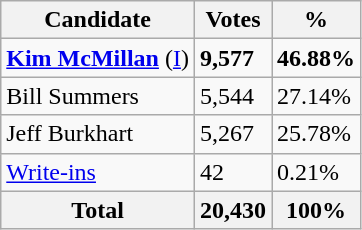<table class="wikitable">
<tr>
<th>Candidate</th>
<th>Votes</th>
<th>%</th>
</tr>
<tr>
<td><strong><a href='#'>Kim McMillan</a></strong> (<a href='#'>I</a>)</td>
<td><strong>9,577</strong></td>
<td><strong>46.88%</strong></td>
</tr>
<tr>
<td>Bill Summers</td>
<td>5,544</td>
<td>27.14%</td>
</tr>
<tr>
<td>Jeff Burkhart</td>
<td>5,267</td>
<td>25.78%</td>
</tr>
<tr>
<td><a href='#'>Write-ins</a></td>
<td>42</td>
<td>0.21%</td>
</tr>
<tr>
<th>Total</th>
<th>20,430</th>
<th>100%</th>
</tr>
</table>
